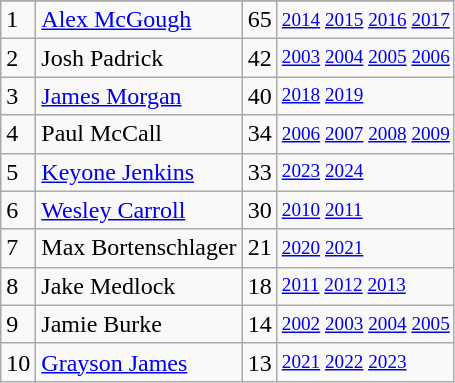<table class="wikitable">
<tr>
</tr>
<tr>
<td>1</td>
<td><a href='#'>Alex McGough</a></td>
<td>65</td>
<td style="font-size:80%;"><a href='#'>2014</a> <a href='#'>2015</a> <a href='#'>2016</a> <a href='#'>2017</a></td>
</tr>
<tr>
<td>2</td>
<td>Josh Padrick</td>
<td>42</td>
<td style="font-size:80%;"><a href='#'>2003</a> <a href='#'>2004</a> <a href='#'>2005</a> <a href='#'>2006</a></td>
</tr>
<tr>
<td>3</td>
<td><a href='#'>James Morgan</a></td>
<td>40</td>
<td style="font-size:80%;"><a href='#'>2018</a> <a href='#'>2019</a></td>
</tr>
<tr>
<td>4</td>
<td>Paul McCall</td>
<td>34</td>
<td style="font-size:80%;"><a href='#'>2006</a> <a href='#'>2007</a> <a href='#'>2008</a> <a href='#'>2009</a></td>
</tr>
<tr>
<td>5</td>
<td><a href='#'>Keyone Jenkins</a></td>
<td>33</td>
<td style="font-size:80%;"><a href='#'>2023</a> <a href='#'>2024</a></td>
</tr>
<tr>
<td>6</td>
<td><a href='#'>Wesley Carroll</a></td>
<td>30</td>
<td style="font-size:80%;"><a href='#'>2010</a> <a href='#'>2011</a></td>
</tr>
<tr>
<td>7</td>
<td>Max Bortenschlager</td>
<td>21</td>
<td style="font-size:80%;"><a href='#'>2020</a> <a href='#'>2021</a></td>
</tr>
<tr>
<td>8</td>
<td>Jake Medlock</td>
<td>18</td>
<td style="font-size:80%;"><a href='#'>2011</a> <a href='#'>2012</a> <a href='#'>2013</a></td>
</tr>
<tr>
<td>9</td>
<td>Jamie Burke</td>
<td>14</td>
<td style="font-size:80%;"><a href='#'>2002</a> <a href='#'>2003</a> <a href='#'>2004</a> <a href='#'>2005</a></td>
</tr>
<tr>
<td>10</td>
<td><a href='#'>Grayson James</a></td>
<td>13</td>
<td style="font-size:80%;"><a href='#'>2021</a> <a href='#'>2022</a> <a href='#'>2023</a></td>
</tr>
</table>
